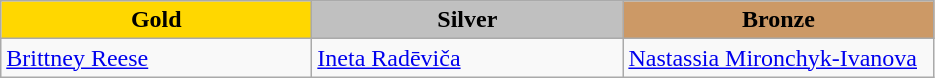<table class="wikitable" style="text-align:left">
<tr align="center">
<td width=200 bgcolor=gold><strong>Gold</strong></td>
<td width=200 bgcolor=silver><strong>Silver</strong></td>
<td width=200 bgcolor=CC9966><strong>Bronze</strong></td>
</tr>
<tr>
<td><a href='#'>Brittney Reese</a><br><em></em></td>
<td><a href='#'>Ineta Radēviča</a><br><em></em></td>
<td><a href='#'>Nastassia Mironchyk-Ivanova</a><br><em></em></td>
</tr>
</table>
